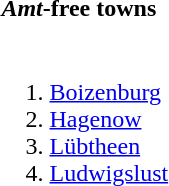<table>
<tr ---->
<th><em>Amt</em>-free towns</th>
</tr>
<tr>
<td valign=top><br><ol><li><a href='#'>Boizenburg</a></li><li><a href='#'>Hagenow</a></li><li><a href='#'>Lübtheen</a></li><li><a href='#'>Ludwigslust</a></li></ol></td>
</tr>
</table>
